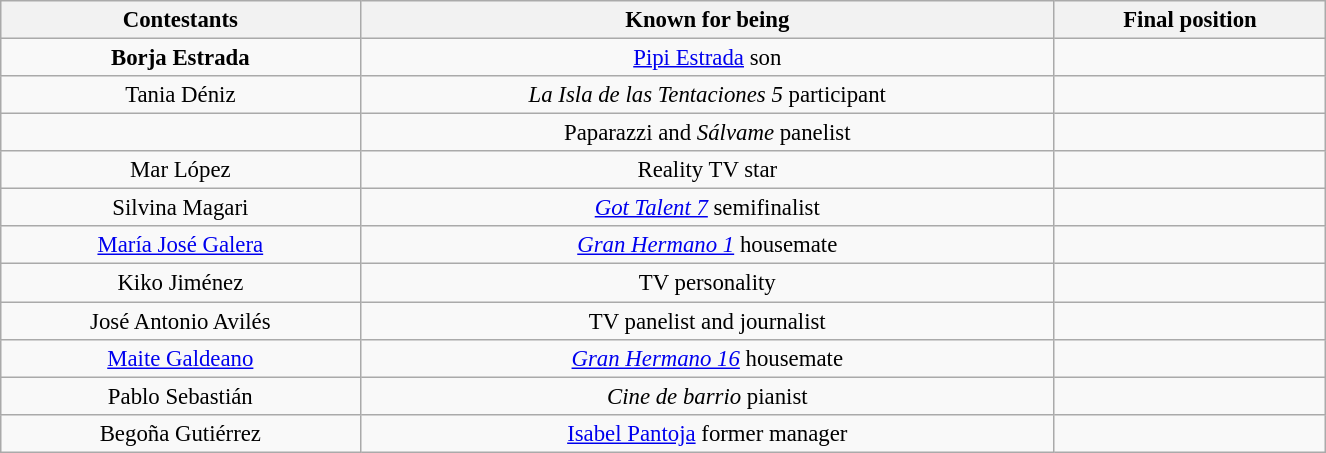<table class="wikitable" style="margin:auto; text-align:center; width:70%; font-size:95%;">
<tr>
<th>Contestants</th>
<th>Known for being</th>
<th>Final position</th>
</tr>
<tr>
<td><strong>Borja Estrada</strong></td>
<td><a href='#'>Pipi Estrada</a> son</td>
<td></td>
</tr>
<tr>
<td>Tania Déniz</td>
<td><em>La Isla de las Tentaciones 5</em> participant</td>
<td></td>
</tr>
<tr>
<td></td>
<td>Paparazzi and <em>Sálvame</em> panelist</td>
<td></td>
</tr>
<tr>
<td>Mar López</td>
<td>Reality TV star</td>
<td></td>
</tr>
<tr>
<td>Silvina Magari</td>
<td><em><a href='#'>Got Talent 7</a></em> semifinalist</td>
<td></td>
</tr>
<tr>
<td><a href='#'>María José Galera</a></td>
<td><em><a href='#'>Gran Hermano 1</a></em> housemate</td>
<td></td>
</tr>
<tr>
<td>Kiko Jiménez</td>
<td>TV personality</td>
<td></td>
</tr>
<tr>
<td>José Antonio Avilés</td>
<td>TV panelist and journalist</td>
<td></td>
</tr>
<tr>
<td><a href='#'>Maite Galdeano</a></td>
<td><em><a href='#'>Gran Hermano 16</a></em> housemate</td>
<td></td>
</tr>
<tr>
<td>Pablo Sebastián</td>
<td><em>Cine de barrio</em> pianist</td>
<td></td>
</tr>
<tr>
<td>Begoña Gutiérrez</td>
<td><a href='#'>Isabel Pantoja</a> former manager</td>
<td></td>
</tr>
</table>
